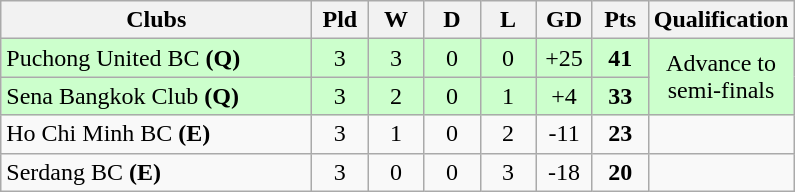<table class="wikitable" style="text-align:center">
<tr>
<th width="200">Clubs</th>
<th width="30">Pld</th>
<th width="30">W</th>
<th width="30">D</th>
<th width="30">L</th>
<th width="30">GD</th>
<th width="30">Pts</th>
<th width="80">Qualification</th>
</tr>
<tr bgcolor="ccffcc">
<td style="text-align:left"> Puchong United BC <strong>(Q)</strong></td>
<td>3</td>
<td>3</td>
<td>0</td>
<td>0</td>
<td>+25</td>
<td><strong>41</strong></td>
<td rowspan="2">Advance to semi-finals</td>
</tr>
<tr bgcolor="ccffcc">
<td style="text-align:left"> Sena Bangkok Club <strong>(Q)</strong></td>
<td>3</td>
<td>2</td>
<td>0</td>
<td>1</td>
<td>+4</td>
<td><strong>33</strong></td>
</tr>
<tr bgcolor="">
<td style="text-align:left"> Ho Chi Minh BC <strong>(E)</strong></td>
<td>3</td>
<td>1</td>
<td>0</td>
<td>2</td>
<td>-11</td>
<td><strong>23</strong></td>
<td></td>
</tr>
<tr bgcolor="">
<td style="text-align:left"> Serdang BC <strong>(E)</strong></td>
<td>3</td>
<td>0</td>
<td>0</td>
<td>3</td>
<td>-18</td>
<td><strong>20</strong></td>
<td></td>
</tr>
</table>
